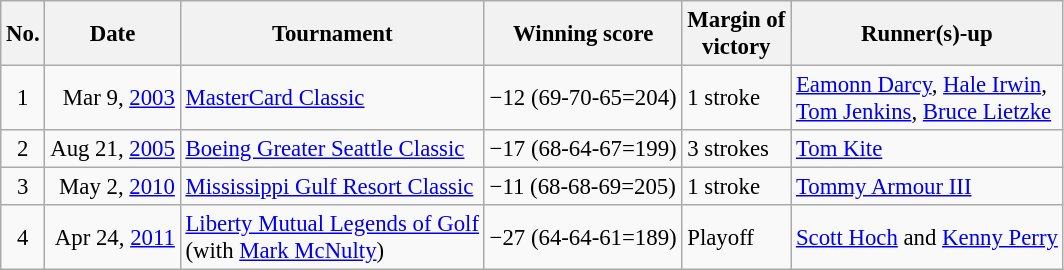<table class="wikitable" style="font-size:95%;">
<tr>
<th>No.</th>
<th>Date</th>
<th>Tournament</th>
<th>Winning score</th>
<th>Margin of<br>victory</th>
<th>Runner(s)-up</th>
</tr>
<tr>
<td align=center>1</td>
<td align=right>Mar 9, <a href='#'>2003</a></td>
<td><a href='#'>MasterCard Classic</a></td>
<td>−12 (69-70-65=204)</td>
<td>1 stroke</td>
<td> <a href='#'>Eamonn Darcy</a>,  <a href='#'>Hale Irwin</a>,<br> <a href='#'>Tom Jenkins</a>,  <a href='#'>Bruce Lietzke</a></td>
</tr>
<tr>
<td align=center>2</td>
<td align=right>Aug 21, <a href='#'>2005</a></td>
<td><a href='#'>Boeing Greater Seattle Classic</a></td>
<td>−17 (68-64-67=199)</td>
<td>3 strokes</td>
<td> <a href='#'>Tom Kite</a></td>
</tr>
<tr>
<td align=center>3</td>
<td align=right>May 2, <a href='#'>2010</a></td>
<td><a href='#'>Mississippi Gulf Resort Classic</a></td>
<td>−11 (68-68-69=205)</td>
<td>1 stroke</td>
<td> <a href='#'>Tommy Armour III</a></td>
</tr>
<tr>
<td align=center>4</td>
<td align=right>Apr 24, <a href='#'>2011</a></td>
<td><a href='#'>Liberty Mutual Legends of Golf</a><br>(with  <a href='#'>Mark McNulty</a>)</td>
<td>−27 (64-64-61=189)</td>
<td>Playoff</td>
<td> <a href='#'>Scott Hoch</a> and  <a href='#'>Kenny Perry</a></td>
</tr>
</table>
